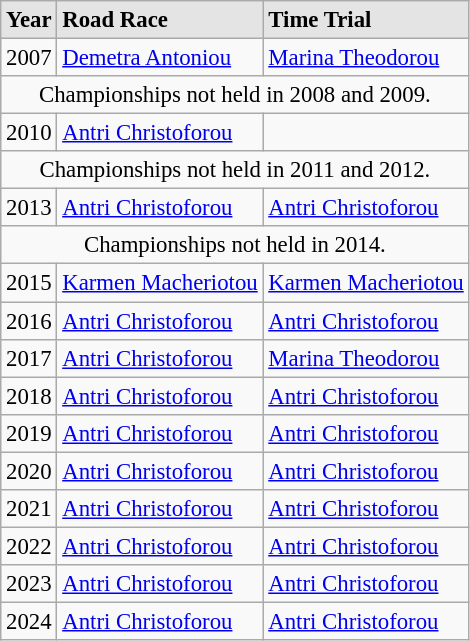<table class="wikitable sortable alternance" style="font-size:95%">
<tr bgcolor="#E4E4E4">
<td text-align:center;"><strong>Year</strong></td>
<td text-align:center;"><strong>Road Race</strong></td>
<td text-align:center;"><strong>Time Trial</strong></td>
</tr>
<tr>
<td>2007</td>
<td><a href='#'>Demetra Antoniou</a></td>
<td><a href='#'>Marina Theodorou</a></td>
</tr>
<tr>
<td colspan=3 style="text-align: center;">Championships not held in 2008 and 2009.</td>
</tr>
<tr>
<td>2010</td>
<td><a href='#'>Antri Christoforou</a></td>
<td></td>
</tr>
<tr>
<td colspan=3 style="text-align: center;">Championships not held in 2011 and 2012.</td>
</tr>
<tr>
<td>2013</td>
<td><a href='#'>Antri Christoforou</a></td>
<td><a href='#'>Antri Christoforou</a></td>
</tr>
<tr>
<td colspan=3 style="text-align: center;">Championships not held in 2014.</td>
</tr>
<tr>
<td>2015</td>
<td><a href='#'>Karmen Macheriotou</a></td>
<td><a href='#'>Karmen Macheriotou</a></td>
</tr>
<tr>
<td>2016</td>
<td><a href='#'>Antri Christoforou</a></td>
<td><a href='#'>Antri Christoforou</a></td>
</tr>
<tr>
<td>2017</td>
<td><a href='#'>Antri Christoforou</a></td>
<td><a href='#'>Marina Theodorou</a></td>
</tr>
<tr>
<td>2018</td>
<td><a href='#'>Antri Christoforou</a></td>
<td><a href='#'>Antri Christoforou</a></td>
</tr>
<tr>
<td>2019</td>
<td><a href='#'>Antri Christoforou</a></td>
<td><a href='#'>Antri Christoforou</a></td>
</tr>
<tr>
<td>2020</td>
<td><a href='#'>Antri Christoforou</a></td>
<td><a href='#'>Antri Christoforou</a></td>
</tr>
<tr>
<td>2021</td>
<td><a href='#'>Antri Christoforou</a></td>
<td><a href='#'>Antri Christoforou</a></td>
</tr>
<tr>
<td>2022</td>
<td><a href='#'>Antri Christoforou</a></td>
<td><a href='#'>Antri Christoforou</a></td>
</tr>
<tr>
<td>2023</td>
<td><a href='#'>Antri Christoforou</a></td>
<td><a href='#'>Antri Christoforou</a></td>
</tr>
<tr>
<td>2024</td>
<td><a href='#'>Antri Christoforou</a></td>
<td><a href='#'>Antri Christoforou</a></td>
</tr>
</table>
